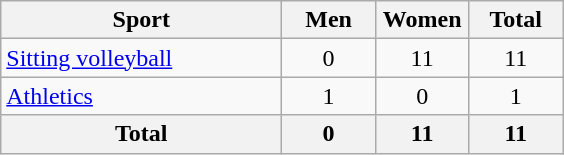<table class="wikitable sortable" style="text-align:center;">
<tr>
<th width=180>Sport</th>
<th width=55>Men</th>
<th width=55>Women</th>
<th width=55>Total</th>
</tr>
<tr>
<td align=left><a href='#'>Sitting volleyball</a></td>
<td>0</td>
<td>11</td>
<td>11</td>
</tr>
<tr>
<td align=left><a href='#'>Athletics</a></td>
<td>1</td>
<td>0</td>
<td>1</td>
</tr>
<tr>
<th>Total</th>
<th>0</th>
<th>11</th>
<th>11</th>
</tr>
</table>
